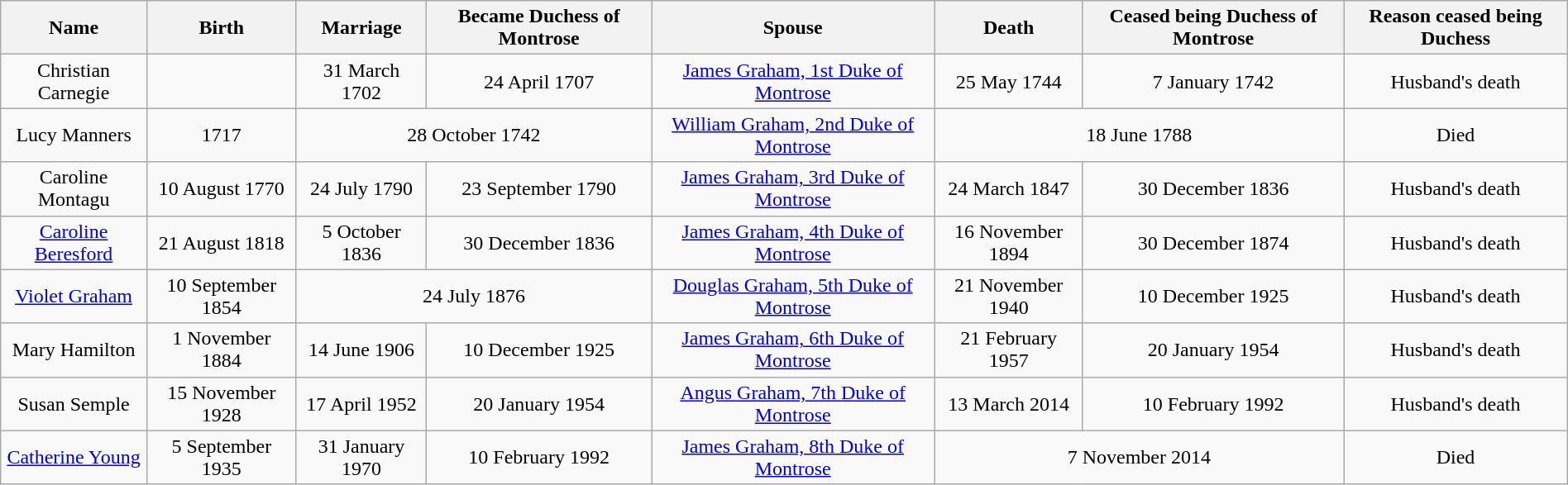<table class="wikitable" width="100%" style="text-align: center;">
<tr>
<th>Name</th>
<th>Birth</th>
<th>Marriage</th>
<th>Became Duchess of Montrose</th>
<th>Spouse</th>
<th>Death</th>
<th>Ceased being Duchess of Montrose</th>
<th>Reason ceased being Duchess</th>
</tr>
<tr>
<td>Christian Carnegie</td>
<td></td>
<td>31 March 1702</td>
<td align="center">24 April 1707</td>
<td><a href='#'>James Graham, 1st Duke of Montrose</a></td>
<td>25 May 1744</td>
<td>7 January 1742</td>
<td>Husband's death</td>
</tr>
<tr>
<td>Lucy Manners</td>
<td>1717</td>
<td colspan="2">28 October 1742</td>
<td><a href='#'>William Graham, 2nd Duke of Montrose</a></td>
<td colspan="2">18 June 1788</td>
<td>Died</td>
</tr>
<tr>
<td>Caroline Montagu</td>
<td>10 August 1770</td>
<td align="center">24 July 1790</td>
<td>23 September 1790</td>
<td><a href='#'>James Graham, 3rd Duke of Montrose</a></td>
<td>24 March 1847</td>
<td>30 December 1836</td>
<td>Husband's death</td>
</tr>
<tr>
<td><a href='#'>Caroline Beresford</a></td>
<td>21 August 1818</td>
<td>5 October 1836</td>
<td>30 December 1836</td>
<td><a href='#'>James Graham, 4th Duke of Montrose</a></td>
<td>16 November 1894</td>
<td>30 December 1874</td>
<td>Husband's death</td>
</tr>
<tr>
<td><a href='#'>Violet Graham</a></td>
<td>10 September 1854</td>
<td colspan="2">24 July 1876</td>
<td><a href='#'>Douglas Graham, 5th Duke of Montrose</a></td>
<td>21 November 1940</td>
<td>10 December 1925</td>
<td>Husband's death</td>
</tr>
<tr>
<td>Mary Hamilton</td>
<td>1 November 1884</td>
<td>14 June 1906</td>
<td>10 December 1925</td>
<td><a href='#'>James Graham, 6th Duke of Montrose</a></td>
<td>21 February 1957</td>
<td>20 January 1954</td>
<td>Husband's death</td>
</tr>
<tr>
<td>Susan Semple</td>
<td>15 November 1928</td>
<td>17 April 1952</td>
<td>20 January 1954</td>
<td><a href='#'>Angus Graham, 7th Duke of Montrose</a></td>
<td>13 March 2014</td>
<td>10 February 1992</td>
<td>Husband's death</td>
</tr>
<tr>
<td><a href='#'>Catherine Young</a></td>
<td>5 September 1935</td>
<td>31 January 1970</td>
<td>10 February 1992</td>
<td><a href='#'>James Graham, 8th Duke of Montrose</a></td>
<td colspan="2">7 November 2014</td>
<td>Died</td>
</tr>
</table>
